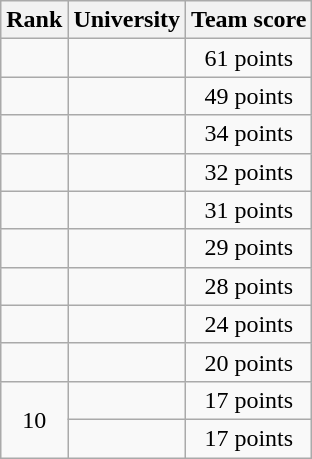<table class="wikitable sortable" style=" text-align:center">
<tr>
<th>Rank</th>
<th>University</th>
<th>Team score</th>
</tr>
<tr>
<td></td>
<td></td>
<td>61 points</td>
</tr>
<tr>
<td></td>
<td></td>
<td>49 points</td>
</tr>
<tr>
<td></td>
<td></td>
<td>34 points</td>
</tr>
<tr>
<td></td>
<td></td>
<td>32 points</td>
</tr>
<tr>
<td></td>
<td></td>
<td>31 points</td>
</tr>
<tr>
<td></td>
<td></td>
<td>29 points</td>
</tr>
<tr>
<td></td>
<td></td>
<td>28 points</td>
</tr>
<tr>
<td></td>
<td></td>
<td>24 points</td>
</tr>
<tr>
<td></td>
<td></td>
<td>20 points</td>
</tr>
<tr>
<td rowspan=2>10</td>
<td></td>
<td>17 points</td>
</tr>
<tr>
<td></td>
<td>17 points</td>
</tr>
</table>
